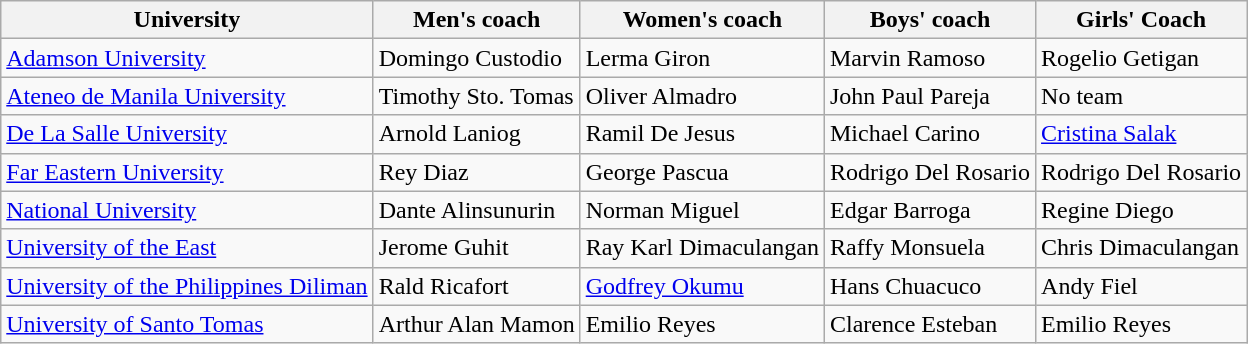<table class=wikitable>
<tr>
<th>University</th>
<th>Men's coach</th>
<th>Women's coach</th>
<th>Boys' coach</th>
<th>Girls' Coach</th>
</tr>
<tr>
<td><a href='#'>Adamson University</a></td>
<td>Domingo Custodio</td>
<td>Lerma Giron </td>
<td>Marvin Ramoso</td>
<td>Rogelio Getigan</td>
</tr>
<tr>
<td><a href='#'>Ateneo de Manila University</a></td>
<td>Timothy Sto. Tomas</td>
<td>Oliver Almadro</td>
<td>John Paul Pareja</td>
<td>No team</td>
</tr>
<tr>
<td><a href='#'>De La Salle University</a></td>
<td>Arnold Laniog</td>
<td>Ramil De Jesus</td>
<td>Michael Carino</td>
<td><a href='#'>Cristina Salak</a></td>
</tr>
<tr>
<td><a href='#'>Far Eastern University</a></td>
<td>Rey Diaz</td>
<td>George Pascua</td>
<td>Rodrigo Del Rosario</td>
<td>Rodrigo Del Rosario</td>
</tr>
<tr>
<td><a href='#'>National University</a></td>
<td>Dante Alinsunurin</td>
<td>Norman Miguel</td>
<td>Edgar Barroga</td>
<td>Regine Diego </td>
</tr>
<tr>
<td><a href='#'>University of the East</a></td>
<td>Jerome Guhit</td>
<td>Ray Karl Dimaculangan</td>
<td>Raffy Monsuela</td>
<td>Chris Dimaculangan</td>
</tr>
<tr>
<td><a href='#'>University of the Philippines Diliman</a></td>
<td>Rald Ricafort</td>
<td><a href='#'>Godfrey Okumu</a></td>
<td>Hans Chuacuco</td>
<td>Andy Fiel</td>
</tr>
<tr>
<td><a href='#'>University of Santo Tomas</a></td>
<td>Arthur Alan Mamon</td>
<td>Emilio Reyes</td>
<td>Clarence Esteban</td>
<td>Emilio Reyes</td>
</tr>
</table>
